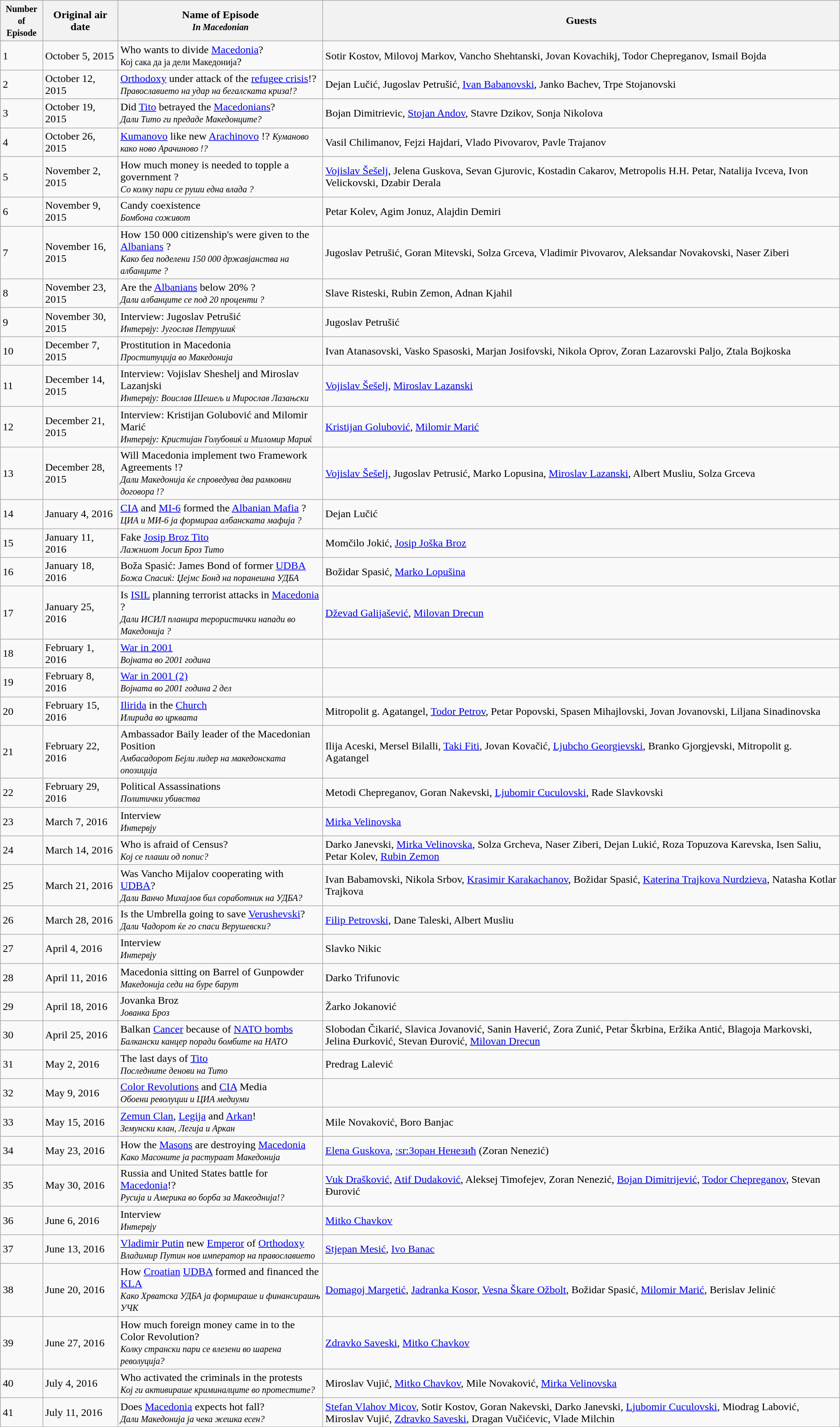<table class="wikitable sortable mw-collapsible mw-collapsed"  style="width: 100%; height: 100px;">
<tr>
<th><small>Number of <br>Episode</small></th>
<th>Original air date</th>
<th>Name of Episode <br> <small><em>In Macedonian</em></small></th>
<th>Guests</th>
</tr>
<tr>
<td>1</td>
<td>October 5, 2015</td>
<td>Who wants to divide <a href='#'>Macedonia</a>? <br> <small>Кој сака да ја дели Македонија</small>?</td>
<td>Sotir Kostov, Milovoj Markov, Vancho Shehtanski, Jovan Kovachikj, Todor Chepreganov, Ismail Bojda</td>
</tr>
<tr>
<td>2</td>
<td>October 12, 2015</td>
<td><a href='#'>Orthodoxy</a> under attack of the <a href='#'>refugee crisis</a>!? <br> <small><em>Православието на удар на бегалската криза!?</em> </small></td>
<td>Dejan Lučić, Jugoslav Petrušić, <a href='#'>Ivan Babanovski</a>, Janko Bachev, Trpe Stojanovski</td>
</tr>
<tr>
<td>3</td>
<td>October 19, 2015</td>
<td>Did <a href='#'>Tito</a> betrayed the <a href='#'>Macedonians</a>? <br> <small><em>Дали Тито ги предаде Македонците?</em></small></td>
<td>Bojan Dimitrievic, <a href='#'>Stojan Andov</a>, Stavre Dzikov, Sonja Nikolova</td>
</tr>
<tr>
<td>4</td>
<td>October 26, 2015</td>
<td><a href='#'>Kumanovo</a> like new <a href='#'>Arachinovo</a> !? <small><em>Куманово како ново Арачиново !?</em></small></td>
<td>Vasil Chilimanov, Fejzi Hajdari, Vlado Pivovarov, Pavle Trajanov</td>
</tr>
<tr>
<td>5</td>
<td>November 2, 2015</td>
<td>How much money is needed to topple a government ? <br> <small><em>Со колку пари се руши една влада ?</em></small></td>
<td><a href='#'>Vojislav Šešelj</a>, Jelena Guskova, Sevan Gjurovic, Kostadin Cakarov, Metropolis H.H. Petar, Natalija Ivceva, Ivon Velickovski, Dzabir Derala</td>
</tr>
<tr>
<td>6</td>
<td>November 9, 2015</td>
<td>Candy coexistence <br> <small><em>Бомбона соживот</em></small></td>
<td>Petar Kolev, Agim Jonuz, Alajdin Demiri</td>
</tr>
<tr>
<td>7</td>
<td>November 16, 2015</td>
<td>How 150 000 citizenship's were given to the <a href='#'>Albanians</a> ? <br> <small><em>Како беа поделени 150 000 државјанства на албанците ?</em></small></td>
<td>Jugoslav Petrušić, Goran Mitevski, Solza Grceva, Vladimir Pivovarov, Aleksandar Novakovski, Naser Ziberi</td>
</tr>
<tr>
<td>8</td>
<td>November 23, 2015</td>
<td>Are the <a href='#'>Albanians</a> below 20% ? <br> <small><em>Дали албанците се под 20 проценти ?</em></small></td>
<td>Slave Risteski, Rubin Zemon, Adnan Kjahil</td>
</tr>
<tr>
<td>9</td>
<td>November 30, 2015</td>
<td>Interview: Jugoslav Petrušić <br> <small><em>Интервју: Југослав Петрушиќ</em></small></td>
<td>Jugoslav Petrušić</td>
</tr>
<tr>
<td>10</td>
<td>December 7, 2015</td>
<td>Prostitution in Macedonia <br> <small><em>Проституција во Македонија</em></small></td>
<td>Ivan Atanasovski, Vasko Spasoski, Marjan Josifovski, Nikola Oprov, Zoran Lazarovski Paljo, Ztala Bojkoska</td>
</tr>
<tr>
<td>11</td>
<td>December 14, 2015</td>
<td>Interview: Vojislav Sheshelj and Miroslav Lazanjski <br>  <small><em>Интервју: Воислав Шешељ и Мирослав Лазањски</em></small></td>
<td><a href='#'>Vojislav Šešelj</a>, <a href='#'>Miroslav Lazanski</a></td>
</tr>
<tr>
<td>12</td>
<td>December 21, 2015</td>
<td>Interview: Kristijan Golubović and Milomir Marić <br> <small><em>Интервју: Кристијан Голубовиќ и Миломир Мариќ</em></small></td>
<td><a href='#'>Kristijan Golubović</a>, <a href='#'>Milomir Marić</a></td>
</tr>
<tr>
<td>13</td>
<td>December 28, 2015</td>
<td>Will Macedonia implement two Framework Agreements !? <br> <small><em>Дали Македонија ќе спроведува два рамковни договора !?</em></small></td>
<td><a href='#'>Vojislav Šešelj</a>, Jugoslav Petrusić, Marko Lopusina, <a href='#'>Miroslav Lazanski</a>, Albert Musliu, Solza Grceva</td>
</tr>
<tr>
<td>14</td>
<td>January 4, 2016</td>
<td><a href='#'>CIA</a> and <a href='#'>MI-6</a> formed the <a href='#'>Albanian Mafia</a> ? <br> <small><em>ЦИА и МИ-6 ја формираа албанската мафија ?</em></small></td>
<td>Dejan Lučić</td>
</tr>
<tr>
<td>15</td>
<td>January 11, 2016</td>
<td>Fake <a href='#'>Josip Broz Tito</a> <br> <small><em>Лажниот Јосип Броз Тито</em></small></td>
<td>Momčilo Jokić, <a href='#'>Josip Joška Broz</a></td>
</tr>
<tr>
<td>16</td>
<td>January 18, 2016</td>
<td>Boža Spasić: James Bond of former <a href='#'>UDBA</a> <br> <small><em>Божа Спасиќ: Џејмс Бонд на поранешна УДБА</em></small></td>
<td>Božidar Spasić, <a href='#'>Marko Lopušina</a></td>
</tr>
<tr>
<td>17</td>
<td>January 25, 2016</td>
<td>Is <a href='#'>ISIL</a> planning terrorist attacks in <a href='#'>Macedonia</a> ?<br> <small><em>Дали ИСИЛ планира терористички напади во Македонија ?</em></small></td>
<td><a href='#'>Dževad Galijašević</a>, <a href='#'>Milovan Drecun</a></td>
</tr>
<tr>
<td>18</td>
<td>February 1, 2016</td>
<td><a href='#'>War in 2001</a> <br> <small><em>Војната во 2001 година</em></small></td>
<td></td>
</tr>
<tr>
<td>19</td>
<td>February 8, 2016</td>
<td><a href='#'>War in 2001 (2)</a> <br> <small><em>Војната во 2001 година 2 дел</em></small></td>
<td></td>
</tr>
<tr>
<td>20</td>
<td>February 15, 2016</td>
<td><a href='#'>Ilirida</a> in the <a href='#'>Church</a> <br> <small><em>Илирида во црквата</em></small></td>
<td>Mitropolit g. Agatangel, <a href='#'>Todor Petrov</a>, Petar Popovski, Spasen Mihajlovski, Jovan Jovanovski, Liljana Sinadinovska</td>
</tr>
<tr>
<td>21</td>
<td>February 22, 2016</td>
<td>Ambassador Baily leader of the Macedonian Position <br> <small><em>Амбасадорот Бејли лидер на македонската опозиција</em></small></td>
<td>Ilija Aceski, Mersel Bilalli, <a href='#'>Taki Fiti</a>, Jovan Kovačić, <a href='#'>Ljubcho Georgievski</a>, Branko Gjorgjevski, Mitropolit g. Agatangel</td>
</tr>
<tr>
<td>22</td>
<td>February 29, 2016</td>
<td>Political Assassinations <br> <small><em>Политички убивства</em></small></td>
<td>Metodi Chepreganov, Goran Nakevski, <a href='#'>Ljubomir Cuculovski</a>, Rade Slavkovski</td>
</tr>
<tr>
<td>23</td>
<td>March 7, 2016</td>
<td>Interview <br> <small><em>Интервју</em></small></td>
<td><a href='#'>Mirka Velinovska</a></td>
</tr>
<tr>
<td>24</td>
<td>March 14, 2016</td>
<td>Who is afraid of Census? <br> <small><em>Кој се плаши од попис?</em></small></td>
<td>Darko Janevski, <a href='#'>Mirka Velinovska</a>, Solza Grcheva, Naser Ziberi, Dejan Lukić, Roza Topuzova Karevska, Isen Saliu, Petar Kolev, <a href='#'>Rubin Zemon</a></td>
</tr>
<tr>
<td>25</td>
<td>March 21, 2016</td>
<td>Was Vancho Mijalov cooperating with <a href='#'>UDBA</a>? <br> <small><em>Дали Ванчо Михајлов бил соработник на УДБА?</em></small></td>
<td>Ivan Babamovski, Nikola Srbov, <a href='#'>Krasimir Karakachanov</a>, Božidar Spasić, <a href='#'>Katerina Trajkova Nurdzieva</a>, Natasha Kotlar Trajkova</td>
</tr>
<tr>
<td>26</td>
<td>March 28, 2016</td>
<td>Is the Umbrella going to save <a href='#'>Verushevski</a>? <br> <small><em>Дали Чадорот ќе го спаси Верушевски?</em></small></td>
<td><a href='#'>Filip Petrovski</a>, Dane Taleski, Albert Musliu</td>
</tr>
<tr>
<td>27</td>
<td>April 4, 2016</td>
<td>Interview <br> <small><em>Интервју</em></small></td>
<td>Slavko Nikic</td>
</tr>
<tr>
<td>28</td>
<td>April 11, 2016</td>
<td>Macedonia sitting on Barrel of Gunpowder <br> <small><em>Македонија седи на буре барут</em></small></td>
<td>Darko Trifunovic</td>
</tr>
<tr>
<td>29</td>
<td>April 18, 2016</td>
<td>Jovanka Broz <br> <small><em>Јованка Броз</em></small></td>
<td>Žarko Jokanović</td>
</tr>
<tr>
<td>30</td>
<td>April 25, 2016</td>
<td>Balkan <a href='#'>Cancer</a> because of <a href='#'>NATO bombs</a> <br> <small><em>Балкански канцер поради бомбите на НАТО</em></small></td>
<td>Slobodan Čikarić, Slavica Jovanović, Sanin Haverić, Zora Zunić, Petar Škrbina, Eržika Antić, Blagoja Markovski, Jelina Đurković, Stevan Đurović, <a href='#'>Milovan Drecun</a></td>
</tr>
<tr>
<td>31</td>
<td>May 2, 2016</td>
<td>The last days of <a href='#'>Tito</a> <br> <small><em>Последните денови на Тито</em></small></td>
<td>Predrag Lalević</td>
</tr>
<tr>
<td>32</td>
<td>May 9, 2016</td>
<td><a href='#'>Color Revolutions</a> and <a href='#'>CIA</a> Media <br> <small><em>Обоени револуции и ЦИА медиуми</em></small></td>
<td></td>
</tr>
<tr>
<td>33</td>
<td>May 15, 2016</td>
<td><a href='#'>Zemun Clan</a>, <a href='#'>Legija</a> and <a href='#'>Arkan</a>! <br> <small><em>Земунски клан, Легија и Аркан</em></small></td>
<td>Mile Novaković, Boro Banjac</td>
</tr>
<tr>
<td>34</td>
<td>May 23, 2016</td>
<td>How the <a href='#'>Masons</a> are destroying <a href='#'>Macedonia</a> <br> <small><em>Како Масоните ја растураат Македонија</em></small></td>
<td><a href='#'>Elena Guskova</a>, <a href='#'>:sr:Зоран Ненезић</a> (Zoran Nenezić)</td>
</tr>
<tr>
<td>35</td>
<td>May 30, 2016</td>
<td>Russia and United States battle for <a href='#'>Macedonia</a>!? <br> <small><em>Русија и Америка во борба за Макеоднија!?</em></small></td>
<td><a href='#'>Vuk Drašković</a>, <a href='#'>Atif Dudaković</a>, Aleksej Timofejev, Zoran Nenezić, <a href='#'>Bojan Dimitrijević</a>, <a href='#'>Todor Chepreganov</a>, Stevan Đurović</td>
</tr>
<tr>
<td>36</td>
<td>June 6, 2016</td>
<td>Interview <br> <small><em>Интервју</em></small></td>
<td><a href='#'>Mitko Chavkov</a></td>
</tr>
<tr>
<td>37</td>
<td>June 13, 2016</td>
<td><a href='#'>Vladimir Putin</a> new <a href='#'>Emperor</a> of <a href='#'>Orthodoxy</a> <br> <small><em>Владимир Путин нов император на православието</em></small></td>
<td><a href='#'>Stjepan Mesić</a>, <a href='#'>Ivo Banac</a></td>
</tr>
<tr>
<td>38</td>
<td>June 20, 2016</td>
<td>How <a href='#'>Croatian</a> <a href='#'>UDBA</a> formed and financed the <a href='#'>KLA</a> <br> <small><em>Како Хрватска УДБА ја формираше и финансирашњ УЧК</em></small></td>
<td><a href='#'>Domagoj Margetić</a>, <a href='#'>Jadranka Kosor</a>, <a href='#'>Vesna Škare Ožbolt</a>, Božidar Spasić, <a href='#'>Milomir Marić</a>, Berislav Jelinić</td>
</tr>
<tr>
<td>39</td>
<td>June 27, 2016</td>
<td>How much foreign money came in to the Color Revolution? <br> <small><em>Колку странски пари се влезени во шарена револуција?</em></small></td>
<td><a href='#'>Zdravko Saveski</a>, <a href='#'>Mitko Chavkov</a></td>
</tr>
<tr>
<td>40</td>
<td>July 4, 2016</td>
<td>Who activated the criminals in the protests <br> <small><em>Кој ги активираше криминалците во протестите?</em></small></td>
<td>Miroslav Vujić, <a href='#'>Mitko Chavkov</a>, Mile Novaković, <a href='#'>Mirka Velinovska</a></td>
</tr>
<tr>
<td>41</td>
<td>July 11, 2016</td>
<td>Does <a href='#'>Macedonia</a> expects hot fall? <br> <small><em>Дали Македонија ја чека жешка есен?</em></small></td>
<td><a href='#'>Stefan Vlahov Micov</a>, Sotir Kostov, Goran Nakevski, Darko Janevski, <a href='#'>Ljubomir Cuculovski</a>, Miodrag Labović, Miroslav Vujić, <a href='#'>Zdravko Saveski</a>, Dragan Vučićevic, Vlade Milchin</td>
</tr>
<tr>
</tr>
</table>
